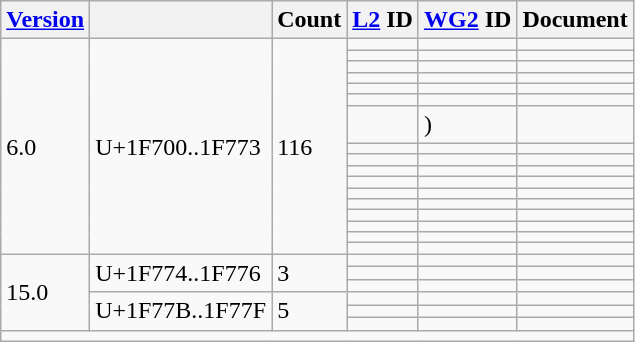<table class="wikitable collapsible sticky-header">
<tr>
<th><a href='#'>Version</a></th>
<th></th>
<th>Count</th>
<th><a href='#'>L2</a> ID</th>
<th><a href='#'>WG2</a> ID</th>
<th>Document</th>
</tr>
<tr>
<td rowspan="17">6.0</td>
<td rowspan="17">U+1F700..1F773</td>
<td rowspan="17">116</td>
<td></td>
<td></td>
<td></td>
</tr>
<tr>
<td></td>
<td></td>
<td></td>
</tr>
<tr>
<td></td>
<td></td>
<td></td>
</tr>
<tr>
<td></td>
<td></td>
<td></td>
</tr>
<tr>
<td></td>
<td></td>
<td></td>
</tr>
<tr>
<td></td>
<td></td>
<td></td>
</tr>
<tr>
<td></td>
<td> )</td>
<td></td>
</tr>
<tr>
<td></td>
<td></td>
<td></td>
</tr>
<tr>
<td></td>
<td></td>
<td></td>
</tr>
<tr>
<td></td>
<td></td>
<td></td>
</tr>
<tr>
<td></td>
<td></td>
<td></td>
</tr>
<tr>
<td></td>
<td></td>
<td></td>
</tr>
<tr>
<td></td>
<td></td>
<td></td>
</tr>
<tr>
<td></td>
<td></td>
<td></td>
</tr>
<tr>
<td></td>
<td></td>
<td></td>
</tr>
<tr>
<td></td>
<td></td>
<td></td>
</tr>
<tr>
<td></td>
<td></td>
<td></td>
</tr>
<tr>
<td rowspan="6">15.0</td>
<td rowspan="3">U+1F774..1F776</td>
<td rowspan="3">3</td>
<td></td>
<td></td>
<td></td>
</tr>
<tr>
<td></td>
<td></td>
<td></td>
</tr>
<tr>
<td></td>
<td></td>
<td></td>
</tr>
<tr>
<td rowspan="3">U+1F77B..1F77F</td>
<td rowspan="3">5</td>
<td></td>
<td></td>
<td></td>
</tr>
<tr>
<td></td>
<td></td>
<td></td>
</tr>
<tr>
<td></td>
<td></td>
<td></td>
</tr>
<tr class="sortbottom">
<td colspan="6"></td>
</tr>
</table>
